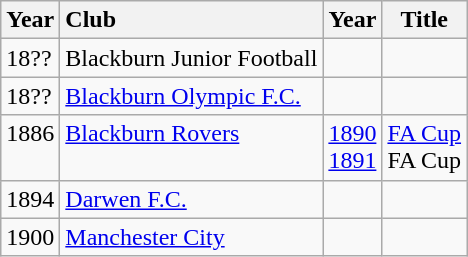<table class=wikitable>
<tr>
<th>Year</th>
<th style="text-align:left">Club</th>
<th>Year</th>
<th>Title</th>
</tr>
<tr>
<td>18??</td>
<td>Blackburn Junior Football</td>
<td></td>
<td></td>
</tr>
<tr>
<td>18??</td>
<td><a href='#'>Blackburn Olympic F.C.</a></td>
<td></td>
<td></td>
</tr>
<tr>
<td valign=top>1886</td>
<td valign=top><a href='#'>Blackburn Rovers</a></td>
<td><a href='#'>1890</a><br><a href='#'>1891</a></td>
<td><a href='#'>FA Cup</a><br>FA Cup</td>
</tr>
<tr>
<td>1894</td>
<td><a href='#'>Darwen F.C.</a></td>
<td></td>
<td></td>
</tr>
<tr>
<td>1900</td>
<td><a href='#'>Manchester City</a></td>
<td></td>
<td></td>
</tr>
</table>
